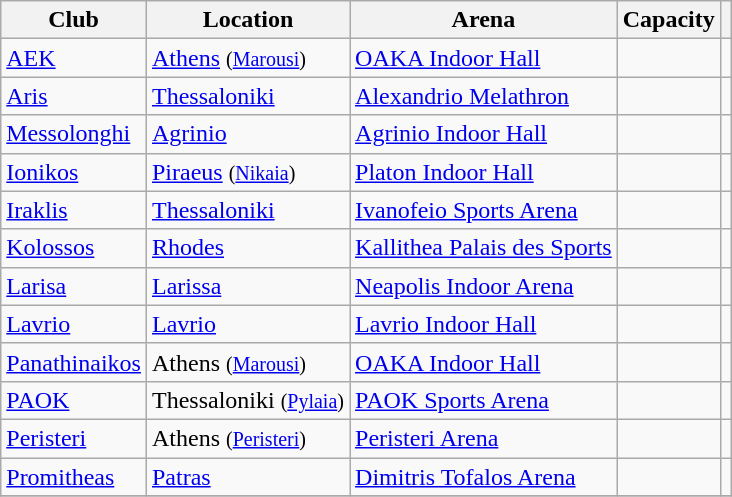<table class="wikitable sortable">
<tr>
<th>Club</th>
<th>Location</th>
<th>Arena</th>
<th>Capacity</th>
<th></th>
</tr>
<tr>
<td><a href='#'>AEK</a></td>
<td><a href='#'>Athens</a> <small>(<a href='#'>Marousi</a>)</small></td>
<td><a href='#'>OAKA Indoor Hall</a></td>
<td align=center></td>
<td></td>
</tr>
<tr>
<td><a href='#'>Aris</a></td>
<td><a href='#'>Thessaloniki</a></td>
<td><a href='#'>Alexandrio Melathron</a></td>
<td align=center></td>
<td></td>
</tr>
<tr>
<td><a href='#'>Messolonghi</a></td>
<td><a href='#'>Agrinio</a></td>
<td><a href='#'>Agrinio Indoor Hall</a></td>
<td align=center></td>
<td></td>
</tr>
<tr>
<td><a href='#'>Ionikos</a></td>
<td><a href='#'>Piraeus</a> <small>(<a href='#'>Nikaia</a>)</small></td>
<td><a href='#'>Platon Indoor Hall</a></td>
<td></td>
<td></td>
</tr>
<tr>
<td><a href='#'>Iraklis</a></td>
<td><a href='#'>Thessaloniki</a></td>
<td><a href='#'>Ivanofeio Sports Arena</a></td>
<td></td>
<td></td>
</tr>
<tr>
<td><a href='#'>Kolossos</a></td>
<td><a href='#'>Rhodes</a></td>
<td><a href='#'>Kallithea Palais des Sports</a></td>
<td align=center></td>
<td></td>
</tr>
<tr>
<td><a href='#'>Larisa</a></td>
<td><a href='#'>Larissa</a></td>
<td><a href='#'>Neapolis Indoor Arena</a></td>
<td align=center></td>
<td></td>
</tr>
<tr>
<td><a href='#'>Lavrio</a></td>
<td><a href='#'>Lavrio</a></td>
<td><a href='#'>Lavrio Indoor Hall</a></td>
<td align=center></td>
<td></td>
</tr>
<tr>
<td><a href='#'>Panathinaikos</a></td>
<td>Athens <small>(<a href='#'>Marousi</a>)</small></td>
<td><a href='#'>OAKA Indoor Hall</a></td>
<td align=center></td>
<td></td>
</tr>
<tr>
<td><a href='#'>PAOK</a></td>
<td>Thessaloniki <small>(<a href='#'>Pylaia</a>)</small></td>
<td><a href='#'>PAOK Sports Arena</a></td>
<td align=center></td>
<td></td>
</tr>
<tr>
<td><a href='#'>Peristeri</a></td>
<td>Athens <small>(<a href='#'>Peristeri</a>)</small></td>
<td><a href='#'>Peristeri Arena</a></td>
<td align=center></td>
<td></td>
</tr>
<tr>
<td><a href='#'>Promitheas</a></td>
<td><a href='#'>Patras</a></td>
<td><a href='#'>Dimitris Tofalos Arena</a></td>
<td align=center></td>
<td></td>
</tr>
<tr>
</tr>
</table>
